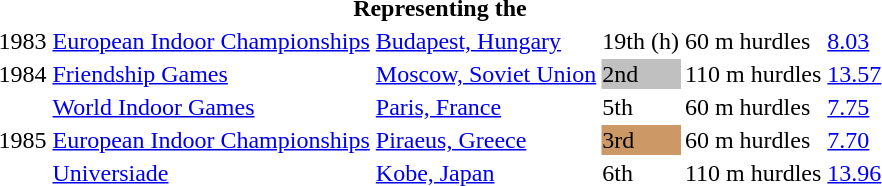<table>
<tr>
<th colspan="6">Representing the </th>
</tr>
<tr>
<td>1983</td>
<td><a href='#'>European Indoor Championships</a></td>
<td><a href='#'>Budapest, Hungary</a></td>
<td>19th (h)</td>
<td>60 m hurdles</td>
<td><a href='#'>8.03</a></td>
</tr>
<tr>
<td>1984</td>
<td><a href='#'>Friendship Games</a></td>
<td><a href='#'>Moscow, Soviet Union</a></td>
<td bgcolor=silver>2nd</td>
<td>110 m hurdles</td>
<td><a href='#'>13.57</a></td>
</tr>
<tr>
<td rowspan=3>1985</td>
<td><a href='#'>World Indoor Games</a></td>
<td><a href='#'>Paris, France</a></td>
<td>5th</td>
<td>60 m hurdles</td>
<td><a href='#'>7.75</a></td>
</tr>
<tr>
<td><a href='#'>European Indoor Championships</a></td>
<td><a href='#'>Piraeus, Greece</a></td>
<td bgcolor=cc9966>3rd</td>
<td>60 m hurdles</td>
<td><a href='#'>7.70</a></td>
</tr>
<tr>
<td><a href='#'>Universiade</a></td>
<td><a href='#'>Kobe, Japan</a></td>
<td>6th</td>
<td>110 m hurdles</td>
<td><a href='#'>13.96</a></td>
</tr>
</table>
